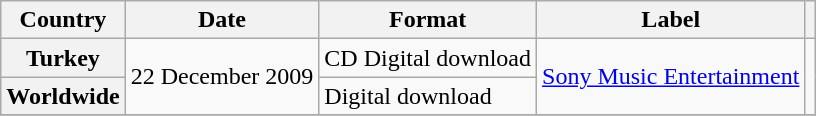<table class="wikitable plainrowheaders">
<tr>
<th scope="col">Country</th>
<th scope="col">Date</th>
<th scope="col">Format</th>
<th scope="col">Label</th>
<th scope="col"></th>
</tr>
<tr>
<th scope="row">Turkey</th>
<td rowspan="2">22 December 2009</td>
<td>CD Digital download</td>
<td rowspan="2"><a href='#'>Sony Music Entertainment</a></td>
<td align="center" rowspan="2"></td>
</tr>
<tr>
<th scope="row">Worldwide</th>
<td>Digital download</td>
</tr>
<tr>
</tr>
</table>
